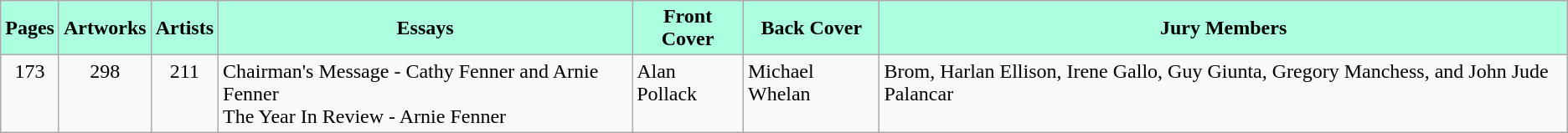<table class="wikitable">
<tr>
<th style="background:#acffdf">Pages</th>
<th style="background:#acffdf">Artworks</th>
<th style="background:#acffdf">Artists</th>
<th style="background:#acffdf">Essays</th>
<th style="background:#acffdf">Front Cover</th>
<th style="background:#acffdf">Back Cover</th>
<th style="background:#acffdf">Jury Members</th>
</tr>
<tr valign="top">
<td align="center">173</td>
<td align="center">298</td>
<td align="center">211</td>
<td>Chairman's Message - Cathy Fenner and Arnie Fenner<br>The Year In Review - Arnie Fenner</td>
<td>Alan Pollack</td>
<td>Michael Whelan</td>
<td>Brom, Harlan Ellison, Irene Gallo, Guy Giunta, Gregory Manchess, and John Jude Palancar</td>
</tr>
</table>
